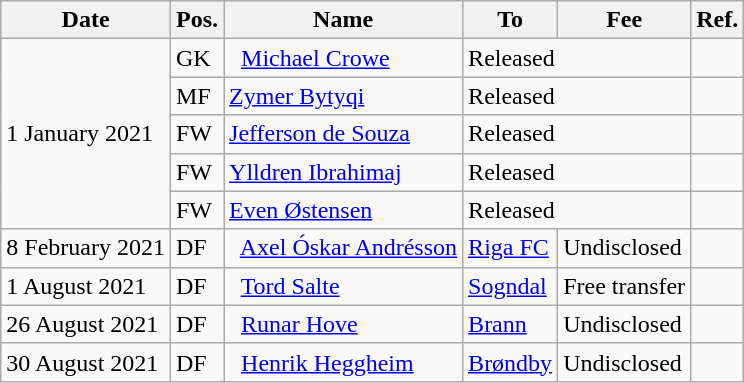<table class="wikitable">
<tr>
<th>Date</th>
<th>Pos.</th>
<th>Name</th>
<th>To</th>
<th>Fee</th>
<th>Ref.</th>
</tr>
<tr>
<td rowspan="5">1 January 2021</td>
<td>GK</td>
<td>  <a href='#'>Michael Crowe</a></td>
<td colspan="2">Released</td>
<td></td>
</tr>
<tr>
<td>MF</td>
<td> <a href='#'>Zymer Bytyqi</a></td>
<td colspan="2">Released</td>
<td></td>
</tr>
<tr>
<td>FW</td>
<td> <a href='#'>Jefferson de Souza</a></td>
<td colspan="2">Released</td>
<td></td>
</tr>
<tr>
<td>FW</td>
<td> <a href='#'>Ylldren Ibrahimaj</a></td>
<td colspan="2">Released</td>
<td></td>
</tr>
<tr>
<td>FW</td>
<td> <a href='#'>Even Østensen</a></td>
<td colspan="2">Released</td>
<td></td>
</tr>
<tr>
<td>8 February 2021</td>
<td>DF</td>
<td>  <a href='#'>Axel Óskar Andrésson</a></td>
<td> <a href='#'>Riga FC</a></td>
<td>Undisclosed</td>
<td></td>
</tr>
<tr>
<td>1 August 2021</td>
<td>DF</td>
<td>  <a href='#'>Tord Salte</a></td>
<td><a href='#'>Sogndal</a></td>
<td>Free transfer</td>
<td></td>
</tr>
<tr>
<td>26 August 2021</td>
<td>DF</td>
<td>  <a href='#'>Runar Hove</a></td>
<td><a href='#'>Brann</a></td>
<td>Undisclosed</td>
<td></td>
</tr>
<tr>
<td>30 August 2021</td>
<td>DF</td>
<td>  <a href='#'>Henrik Heggheim</a></td>
<td> <a href='#'>Brøndby</a></td>
<td>Undisclosed</td>
<td></td>
</tr>
</table>
